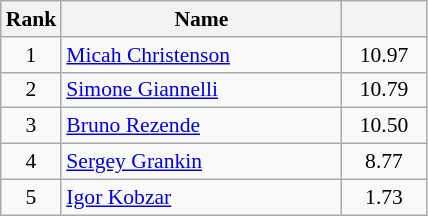<table class="wikitable" style="text-align:center; font-size:90%">
<tr>
<th width=30>Rank</th>
<th width=180>Name</th>
<th width=50></th>
</tr>
<tr>
<td>1</td>
<td style="text-align:left"> <a href='#'>Micah Christenson</a></td>
<td>10.97</td>
</tr>
<tr>
<td>2</td>
<td style="text-align:left"> <a href='#'>Simone Giannelli</a></td>
<td>10.79</td>
</tr>
<tr>
<td>3</td>
<td style="text-align:left"> <a href='#'>Bruno Rezende</a></td>
<td>10.50</td>
</tr>
<tr>
<td>4</td>
<td style="text-align:left"> <a href='#'>Sergey Grankin</a></td>
<td>8.77</td>
</tr>
<tr>
<td>5</td>
<td style="text-align:left"> <a href='#'>Igor Kobzar</a></td>
<td>1.73</td>
</tr>
</table>
